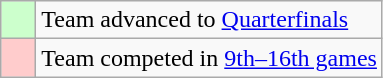<table class="wikitable">
<tr>
<td style="background: #ccffcc;">    </td>
<td>Team advanced to <a href='#'>Quarterfinals</a></td>
</tr>
<tr>
<td style="background: #ffcccc;">    </td>
<td>Team competed in <a href='#'>9th–16th games</a></td>
</tr>
</table>
